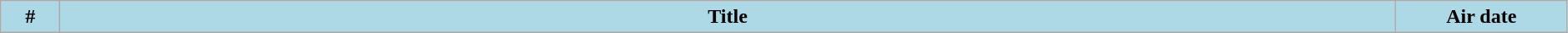<table class="wikitable plainrowheaders" style="width:99%; background:#fff;">
<tr>
<th style="background:#add8e6; width:40px;">#</th>
<th style="background: #add8e6;">Title</th>
<th style="background:#add8e6; width:130px;">Air date<br>































</th>
</tr>
</table>
